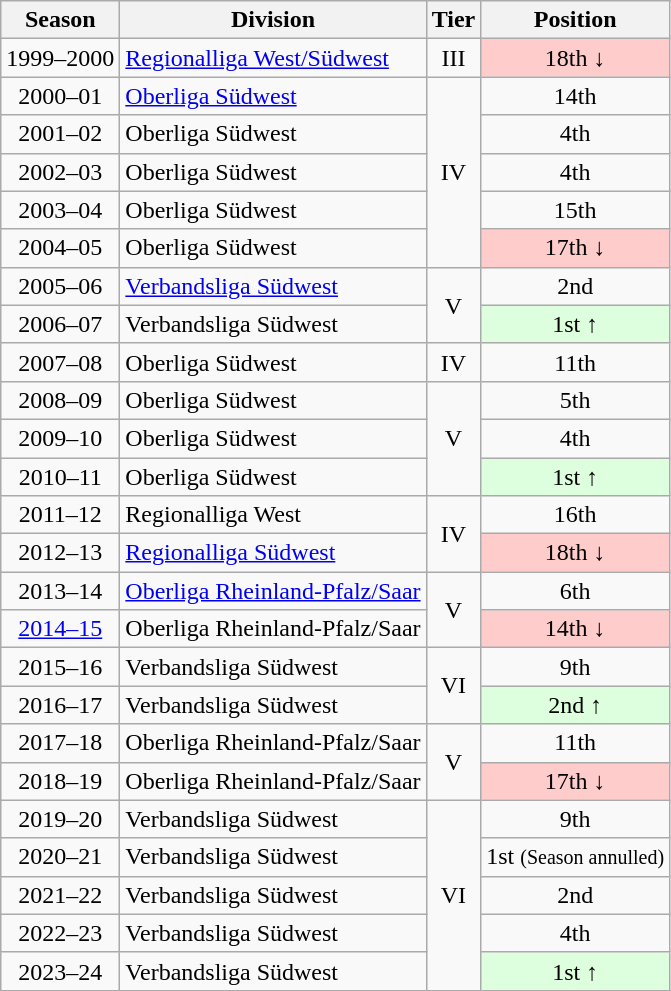<table class="wikitable">
<tr>
<th>Season</th>
<th>Division</th>
<th>Tier</th>
<th>Position</th>
</tr>
<tr align="center">
<td>1999–2000</td>
<td align="left"><a href='#'>Regionalliga West/Südwest</a></td>
<td>III</td>
<td style="background:#ffcccc">18th ↓</td>
</tr>
<tr align="center">
<td>2000–01</td>
<td align="left"><a href='#'>Oberliga Südwest</a></td>
<td rowspan=5>IV</td>
<td>14th</td>
</tr>
<tr align="center">
<td>2001–02</td>
<td align="left">Oberliga Südwest</td>
<td>4th</td>
</tr>
<tr align="center">
<td>2002–03</td>
<td align="left">Oberliga Südwest</td>
<td>4th</td>
</tr>
<tr align="center">
<td>2003–04</td>
<td align="left">Oberliga Südwest</td>
<td>15th</td>
</tr>
<tr align="center">
<td>2004–05</td>
<td align="left">Oberliga Südwest</td>
<td style="background:#ffcccc">17th ↓</td>
</tr>
<tr align="center">
<td>2005–06</td>
<td align="left"><a href='#'>Verbandsliga Südwest</a></td>
<td rowspan=2>V</td>
<td>2nd</td>
</tr>
<tr align="center">
<td>2006–07</td>
<td align="left">Verbandsliga Südwest</td>
<td style="background:#ddffdd">1st ↑</td>
</tr>
<tr align="center">
<td>2007–08</td>
<td align="left">Oberliga Südwest</td>
<td>IV</td>
<td>11th</td>
</tr>
<tr align="center">
<td>2008–09</td>
<td align="left">Oberliga Südwest</td>
<td rowspan=3>V</td>
<td>5th</td>
</tr>
<tr align="center">
<td>2009–10</td>
<td align="left">Oberliga Südwest</td>
<td>4th</td>
</tr>
<tr align="center">
<td>2010–11</td>
<td align="left">Oberliga Südwest</td>
<td style="background:#ddffdd">1st ↑</td>
</tr>
<tr align="center">
<td>2011–12</td>
<td align="left">Regionalliga West</td>
<td rowspan=2>IV</td>
<td>16th</td>
</tr>
<tr align="center">
<td>2012–13</td>
<td align="left"><a href='#'>Regionalliga Südwest</a></td>
<td style="background:#ffcccc">18th ↓</td>
</tr>
<tr align="center">
<td>2013–14</td>
<td align="left"><a href='#'>Oberliga Rheinland-Pfalz/Saar</a></td>
<td rowspan=2>V</td>
<td>6th</td>
</tr>
<tr align="center">
<td><a href='#'>2014–15</a></td>
<td align="left">Oberliga Rheinland-Pfalz/Saar</td>
<td style="background:#ffcccc">14th ↓</td>
</tr>
<tr align="center">
<td>2015–16</td>
<td align="left">Verbandsliga Südwest</td>
<td rowspan=2>VI</td>
<td>9th</td>
</tr>
<tr align="center">
<td>2016–17</td>
<td align="left">Verbandsliga Südwest</td>
<td style="background:#ddffdd">2nd ↑</td>
</tr>
<tr align="center">
<td>2017–18</td>
<td align="left">Oberliga Rheinland-Pfalz/Saar</td>
<td rowspan=2>V</td>
<td>11th</td>
</tr>
<tr align="center">
<td>2018–19</td>
<td align="left">Oberliga Rheinland-Pfalz/Saar</td>
<td style="background:#ffcccc">17th ↓</td>
</tr>
<tr align="center">
<td>2019–20</td>
<td align="left">Verbandsliga Südwest</td>
<td rowspan=5>VI</td>
<td>9th</td>
</tr>
<tr align="center">
<td>2020–21</td>
<td align="left">Verbandsliga Südwest</td>
<td>1st <small>(Season annulled)</small></td>
</tr>
<tr align="center">
<td>2021–22</td>
<td align="left">Verbandsliga Südwest</td>
<td>2nd</td>
</tr>
<tr align="center">
<td>2022–23</td>
<td align="left">Verbandsliga Südwest</td>
<td>4th</td>
</tr>
<tr align="center">
<td>2023–24</td>
<td align="left">Verbandsliga Südwest</td>
<td style="background:#ddffdd">1st ↑</td>
</tr>
</table>
